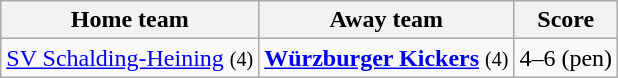<table class="wikitable" style="text-align: center">
<tr>
<th>Home team</th>
<th>Away team</th>
<th>Score</th>
</tr>
<tr>
<td><a href='#'>SV Schalding-Heining</a> <small>(4)</small></td>
<td><strong><a href='#'>Würzburger Kickers</a></strong> <small>(4)</small></td>
<td>4–6 (pen)</td>
</tr>
</table>
